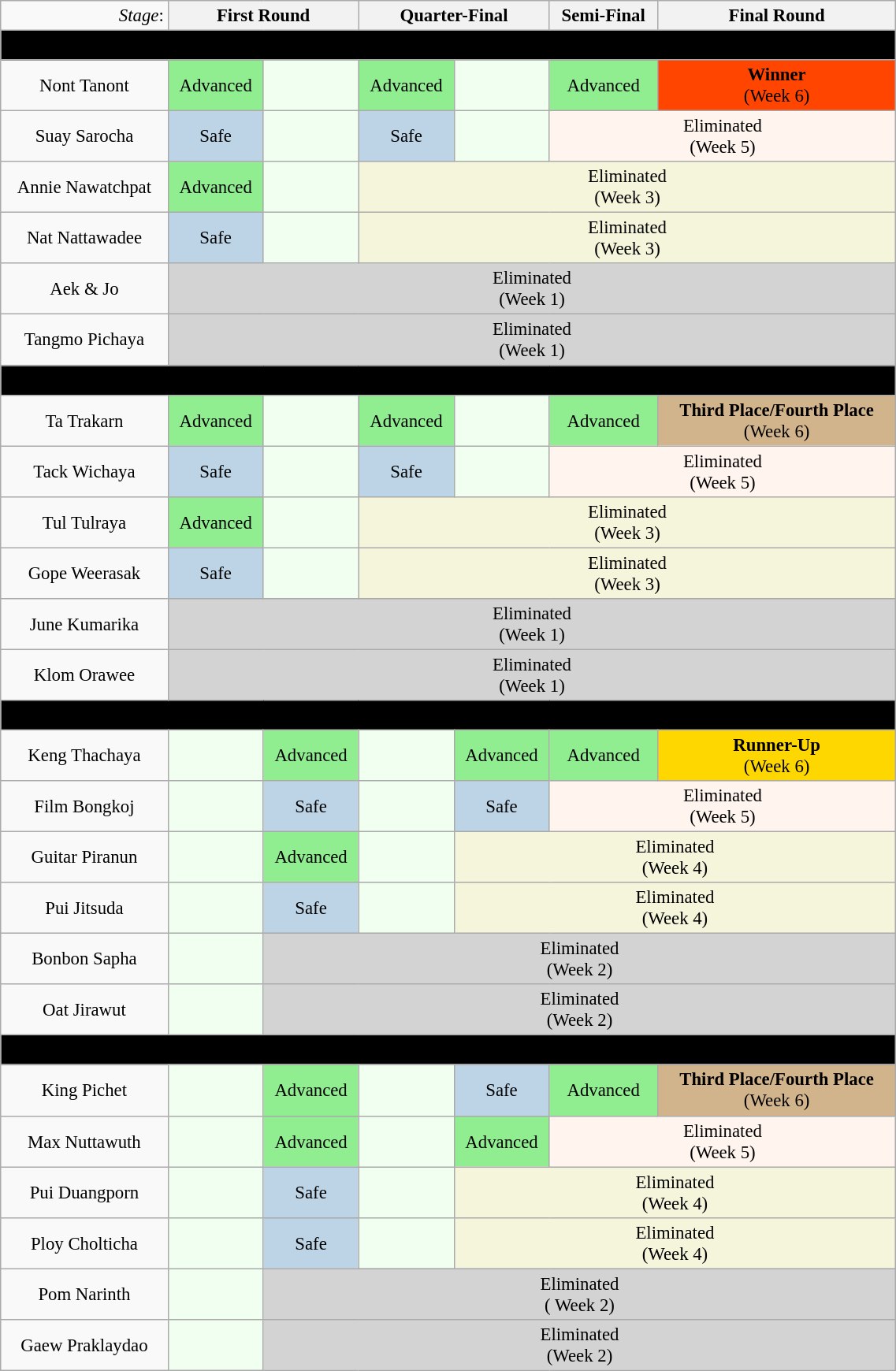<table class="wikitable" style="text-align:center; font-size:95%" width=60%>
<tr>
<td align=right><em>Stage</em>:</td>
<th colspan=2>First Round</th>
<th colspan=2>Quarter-Final</th>
<th colspan=1>Semi-Final</th>
<th colspan=2>Final Round</th>
</tr>
<tr>
<td bgcolor="000000" colspan=10><span><strong>TEAM KONG</strong></span></td>
</tr>
<tr>
<td>Nont Tanont</td>
<td bgcolor="lightgreen">Advanced</td>
<td bgcolor="#F0FFF0"></td>
<td bgcolor="lightgreen">Advanced</td>
<td bgcolor="#F0FFF0"></td>
<td bgcolor="lightgreen">Advanced</td>
<td colspan=2 style="background:#FF4500;"><strong>Winner</strong><br>(Week 6)</td>
</tr>
<tr>
<td>Suay Sarocha</td>
<td bgcolor="BCD4E6">Safe</td>
<td bgcolor="#F0FFF0"></td>
<td bgcolor="BCD4E6">Safe</td>
<td bgcolor="#F0FFF0"></td>
<td style="background:#FFF5EE;" colspan="4">Eliminated<br>(Week 5)</td>
</tr>
<tr>
<td>Annie Nawatchpat</td>
<td bgcolor="lightgreen">Advanced</td>
<td bgcolor="#F0FFF0"></td>
<td style="background:#F5F5DC;" colspan="5">Eliminated<br>(Week 3)</td>
</tr>
<tr>
<td>Nat Nattawadee</td>
<td bgcolor="BCD4E6">Safe</td>
<td bgcolor="#F0FFF0"></td>
<td style="background:#F5F5DC;" colspan="5">Eliminated<br>(Week 3)</td>
</tr>
<tr>
<td>Aek & Jo</td>
<td style="background:lightgrey;" colspan="7">Eliminated<br>(Week 1)</td>
</tr>
<tr>
<td>Tangmo Pichaya</td>
<td style="background:lightgrey;" colspan="7">Eliminated<br>(Week 1)</td>
</tr>
<tr>
<td bgcolor="000000" colspan=10><span><strong>TEAM KIM</strong></span></td>
</tr>
<tr>
<td>Ta Trakarn</td>
<td bgcolor="lightgreen">Advanced</td>
<td bgcolor="#F0FFF0"></td>
<td bgcolor="lightgreen">Advanced</td>
<td bgcolor="#F0FFF0"></td>
<td bgcolor="lightgreen">Advanced</td>
<td colspan=2 style="background:tan"><strong>Third Place/Fourth Place</strong><br>(Week 6)</td>
</tr>
<tr>
<td>Tack Wichaya</td>
<td bgcolor="BCD4E6">Safe</td>
<td bgcolor="#F0FFF0"></td>
<td bgcolor="BCD4E6">Safe</td>
<td bgcolor="#F0FFF0"></td>
<td style="background:#FFF5EE;" colspan="4">Eliminated<br>(Week 5)</td>
</tr>
<tr>
<td>Tul Tulraya</td>
<td bgcolor="lightgreen">Advanced</td>
<td bgcolor="#F0FFF0"></td>
<td style="background:#F5F5DC;" colspan="5">Eliminated<br>(Week 3)</td>
</tr>
<tr>
<td>Gope Weerasak</td>
<td bgcolor="BCD4E6">Safe</td>
<td bgcolor="#F0FFF0"></td>
<td style="background:#F5F5DC;" colspan="5">Eliminated<br>(Week 3)</td>
</tr>
<tr>
<td>June Kumarika</td>
<td style="background:lightgrey;" colspan="7">Eliminated<br>(Week 1)</td>
</tr>
<tr>
<td>Klom Orawee</td>
<td style="background:lightgrey;" colspan="7">Eliminated<br>(Week 1)</td>
</tr>
<tr>
<td bgcolor="000000" colspan=10><span><strong>TEAM JOEY</strong></span></td>
</tr>
<tr>
<td>Keng Thachaya</td>
<td bgcolor="#F0FFF0"></td>
<td bgcolor="lightgreen">Advanced</td>
<td bgcolor="#F0FFF0"></td>
<td bgcolor="lightgreen">Advanced</td>
<td bgcolor="lightgreen">Advanced</td>
<td colspan=2 style="background:gold;"><strong>Runner-Up</strong><br>(Week 6)</td>
</tr>
<tr>
<td>Film Bongkoj</td>
<td bgcolor="#F0FFF0"></td>
<td bgcolor="BCD4E6">Safe</td>
<td bgcolor="#F0FFF0"></td>
<td bgcolor="BCD4E6">Safe</td>
<td style="background:#FFF5EE;" colspan="4">Eliminated<br>(Week 5)</td>
</tr>
<tr>
<td>Guitar Piranun</td>
<td bgcolor="#F0FFF0"></td>
<td bgcolor="lightgreen">Advanced</td>
<td bgcolor="#F0FFF0"></td>
<td style="background:#F5F5DC;" colspan="4">Eliminated<br>(Week 4)</td>
</tr>
<tr>
<td>Pui Jitsuda</td>
<td bgcolor="#F0FFF0"></td>
<td bgcolor="BCD4E6">Safe</td>
<td bgcolor="#F0FFF0"></td>
<td style="background:#F5F5DC;" colspan="4">Eliminated<br>(Week 4)</td>
</tr>
<tr>
<td>Bonbon Sapha</td>
<td bgcolor="#F0FFF0"></td>
<td style="background:lightgrey;" colspan="6">Eliminated<br>(Week 2)</td>
</tr>
<tr>
<td>Oat Jirawut</td>
<td bgcolor="#F0FFF0"></td>
<td style="background:lightgrey;" colspan="6">Eliminated<br>(Week 2)</td>
</tr>
<tr>
<td bgcolor="000000" colspan=10><span><strong>TEAM STAMP</strong></span></td>
</tr>
<tr>
<td>King Pichet</td>
<td bgcolor="#F0FFF0"></td>
<td bgcolor="lightgreen">Advanced</td>
<td bgcolor="#F0FFF0"></td>
<td bgcolor="BCD4E6">Safe</td>
<td bgcolor="lightgreen">Advanced</td>
<td colspan=2 style="background:tan"><strong>Third Place/Fourth Place</strong><br>(Week 6)</td>
</tr>
<tr>
<td>Max Nuttawuth</td>
<td bgcolor="#F0FFF0"></td>
<td bgcolor="lightgreen">Advanced</td>
<td bgcolor="#F0FFF0"></td>
<td bgcolor="lightgreen">Advanced</td>
<td style="background:#FFF5EE;" colspan="4">Eliminated<br>(Week 5)</td>
</tr>
<tr>
<td>Pui Duangporn</td>
<td bgcolor="#F0FFF0"></td>
<td bgcolor="BCD4E6">Safe</td>
<td bgcolor="#F0FFF0"></td>
<td style="background:#F5F5DC;" colspan="4">Eliminated<br>(Week 4)</td>
</tr>
<tr>
<td>Ploy Cholticha</td>
<td bgcolor="#F0FFF0"></td>
<td bgcolor="BCD4E6">Safe</td>
<td bgcolor="#F0FFF0"></td>
<td style="background:#F5F5DC;" colspan="4">Eliminated<br>(Week 4)</td>
</tr>
<tr>
<td>Pom Narinth</td>
<td bgcolor="#F0FFF0"></td>
<td style="background:lightgrey;" colspan="6">Eliminated<br>( Week 2)</td>
</tr>
<tr>
<td>Gaew Praklaydao</td>
<td bgcolor="#F0FFF0"></td>
<td style="background:lightgrey;" colspan="6">Eliminated<br>(Week 2)</td>
</tr>
</table>
